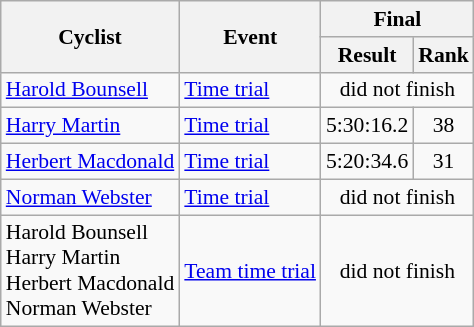<table class=wikitable style="font-size:90%">
<tr>
<th rowspan=2>Cyclist</th>
<th rowspan=2>Event</th>
<th colspan=2>Final</th>
</tr>
<tr>
<th>Result</th>
<th>Rank</th>
</tr>
<tr>
<td><a href='#'>Harold Bounsell</a></td>
<td><a href='#'>Time trial</a></td>
<td align=center colspan=2>did not finish</td>
</tr>
<tr>
<td><a href='#'>Harry Martin</a></td>
<td><a href='#'>Time trial</a></td>
<td align=center>5:30:16.2</td>
<td align=center>38</td>
</tr>
<tr>
<td><a href='#'>Herbert Macdonald</a></td>
<td><a href='#'>Time trial</a></td>
<td align=center>5:20:34.6</td>
<td align=center>31</td>
</tr>
<tr>
<td><a href='#'>Norman Webster</a></td>
<td><a href='#'>Time trial</a></td>
<td align=center colspan=2>did not finish</td>
</tr>
<tr>
<td>Harold Bounsell <br> Harry Martin <br> Herbert Macdonald <br> Norman Webster</td>
<td><a href='#'>Team time trial</a></td>
<td align=center colspan=2>did not finish</td>
</tr>
</table>
